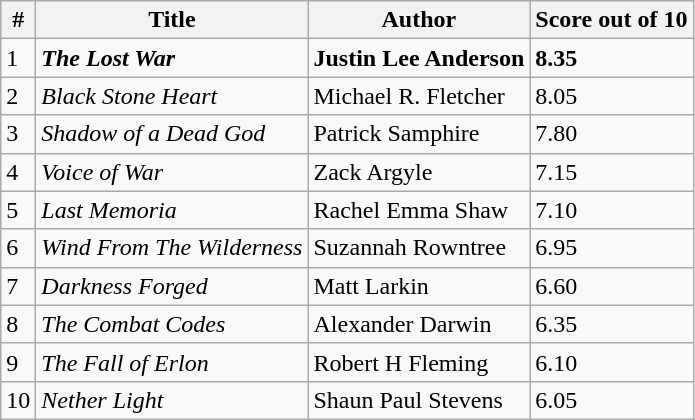<table class="wikitable">
<tr>
<th>#</th>
<th>Title</th>
<th>Author</th>
<th>Score out of 10</th>
</tr>
<tr>
<td>1</td>
<td><strong><em>The Lost War</em></strong></td>
<td><strong>Justin Lee Anderson</strong></td>
<td><strong>8.35</strong></td>
</tr>
<tr>
<td>2</td>
<td><em>Black Stone Heart</em></td>
<td>Michael R. Fletcher</td>
<td>8.05</td>
</tr>
<tr>
<td>3</td>
<td><em>Shadow of a Dead God</em></td>
<td>Patrick Samphire</td>
<td>7.80</td>
</tr>
<tr>
<td>4</td>
<td><em>Voice of War</em></td>
<td>Zack Argyle</td>
<td>7.15</td>
</tr>
<tr>
<td>5</td>
<td><em>Last Memoria</em></td>
<td>Rachel Emma Shaw</td>
<td>7.10</td>
</tr>
<tr>
<td>6</td>
<td><em>Wind From The Wilderness</em></td>
<td>Suzannah Rowntree</td>
<td>6.95</td>
</tr>
<tr>
<td>7</td>
<td><em>Darkness Forged</em></td>
<td>Matt Larkin</td>
<td>6.60</td>
</tr>
<tr>
<td>8</td>
<td><em>The Combat Codes</em></td>
<td>Alexander Darwin</td>
<td>6.35</td>
</tr>
<tr>
<td>9</td>
<td><em>The Fall of Erlon</em></td>
<td>Robert H Fleming</td>
<td>6.10</td>
</tr>
<tr>
<td>10</td>
<td><em>Nether Light</em></td>
<td>Shaun Paul Stevens</td>
<td>6.05</td>
</tr>
</table>
